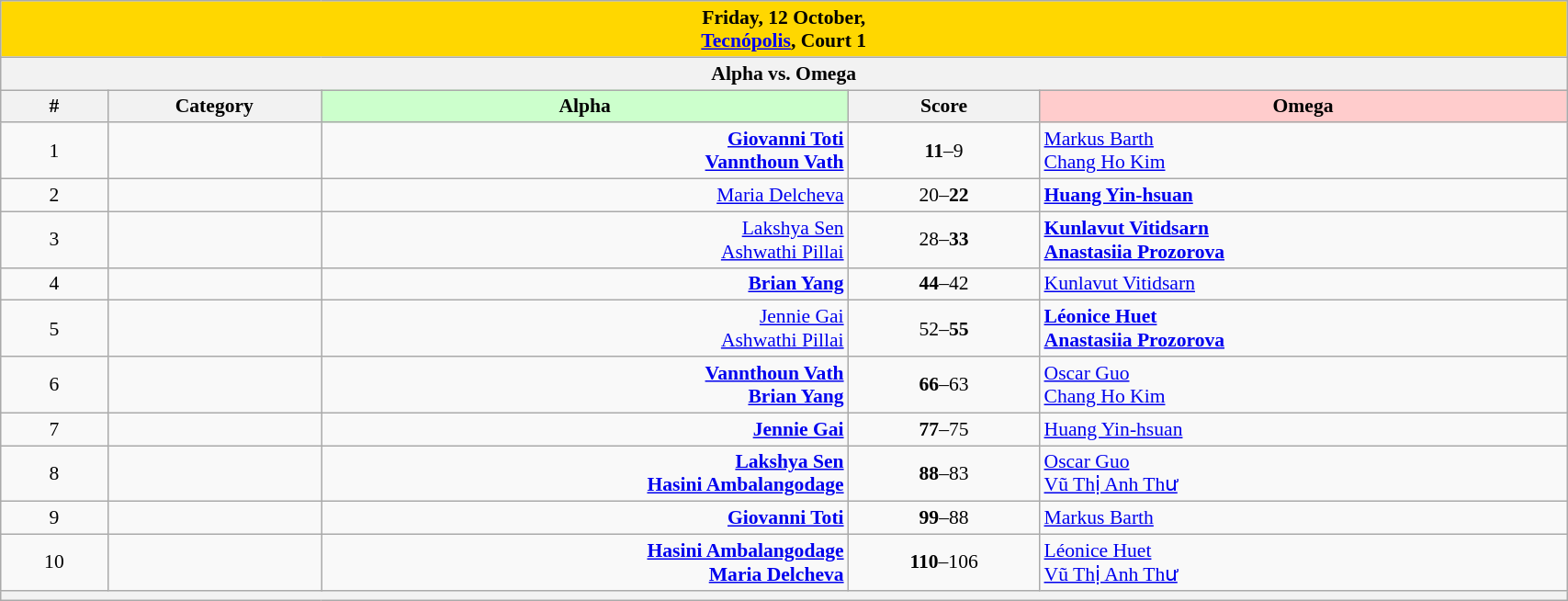<table class="collapse wikitable" style="font-size:90%; text-align:center" width="90%">
<tr>
<th style="background-color:#FFD700" colspan="5">Friday, 12 October, <br><a href='#'>Tecnópolis</a>, Court 1</th>
</tr>
<tr>
<th colspan="5">Alpha vs. Omega</th>
</tr>
<tr>
<th width="25">#</th>
<th width="50">Category</th>
<th style="background-color:#CCFFCC" width="150"> Alpha</th>
<th width="50">Score<br></th>
<th style="background-color:#FFCCCC" width="150">Omega </th>
</tr>
<tr>
<td>1</td>
<td></td>
<td align="right"><strong><a href='#'>Giovanni Toti</a> <br><a href='#'>Vannthoun Vath</a> </strong></td>
<td><strong>11</strong>–9<br></td>
<td align="left"> <a href='#'>Markus Barth</a><br> <a href='#'>Chang Ho Kim</a></td>
</tr>
<tr>
<td>2</td>
<td></td>
<td align="right"><a href='#'>Maria Delcheva</a> </td>
<td>20–<strong>22</strong><br></td>
<td align="left"><strong> <a href='#'>Huang Yin-hsuan</a></strong></td>
</tr>
<tr>
<td>3</td>
<td></td>
<td align="right"><a href='#'>Lakshya Sen</a> <br><a href='#'>Ashwathi Pillai</a> </td>
<td>28–<strong>33</strong><br></td>
<td align="left"><strong> <a href='#'>Kunlavut Vitidsarn</a><br> <a href='#'>Anastasiia Prozorova</a></strong></td>
</tr>
<tr>
<td>4</td>
<td></td>
<td align="right"><strong><a href='#'>Brian Yang</a> </strong></td>
<td><strong>44</strong>–42<br></td>
<td align="left"> <a href='#'>Kunlavut Vitidsarn</a></td>
</tr>
<tr>
<td>5</td>
<td></td>
<td align="right"><a href='#'>Jennie Gai</a> <br><a href='#'>Ashwathi Pillai</a> </td>
<td>52–<strong>55</strong><br></td>
<td align="left"><strong> <a href='#'>Léonice Huet</a><br> <a href='#'>Anastasiia Prozorova</a></strong></td>
</tr>
<tr>
<td>6</td>
<td></td>
<td align="right"><strong><a href='#'>Vannthoun Vath</a> <br><a href='#'>Brian Yang</a> </strong></td>
<td><strong>66</strong>–63<br></td>
<td align="left"> <a href='#'>Oscar Guo</a><br> <a href='#'>Chang Ho Kim</a></td>
</tr>
<tr>
<td>7</td>
<td></td>
<td align="right"><strong><a href='#'>Jennie Gai</a> </strong></td>
<td><strong>77</strong>–75<br></td>
<td align="left"> <a href='#'>Huang Yin-hsuan</a></td>
</tr>
<tr>
<td>8</td>
<td></td>
<td align="right"><strong><a href='#'>Lakshya Sen</a> <br><a href='#'>Hasini Ambalangodage</a> </strong></td>
<td><strong>88</strong>–83<br></td>
<td align="left"> <a href='#'>Oscar Guo</a><br> <a href='#'>Vũ Thị Anh Thư</a></td>
</tr>
<tr>
<td>9</td>
<td></td>
<td align="right"><strong><a href='#'>Giovanni Toti</a> </strong></td>
<td><strong>99</strong>–88<br></td>
<td align="left"> <a href='#'>Markus Barth</a></td>
</tr>
<tr>
<td>10</td>
<td></td>
<td align="right"><strong><a href='#'>Hasini Ambalangodage</a> <br><a href='#'>Maria Delcheva</a> </strong></td>
<td><strong>110</strong>–106<br></td>
<td align="left"> <a href='#'>Léonice Huet</a><br> <a href='#'>Vũ Thị Anh Thư</a></td>
</tr>
<tr>
<th colspan="5"></th>
</tr>
</table>
